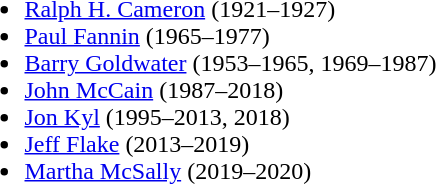<table>
<tr>
<td><br><ul><li><a href='#'>Ralph H. Cameron</a> (1921–1927)</li><li><a href='#'>Paul Fannin</a> (1965–1977)</li><li><a href='#'>Barry Goldwater</a> (1953–1965, 1969–1987)</li><li><a href='#'>John McCain</a> (1987–2018)</li><li><a href='#'>Jon Kyl</a> (1995–2013, 2018)</li><li><a href='#'>Jeff Flake</a> (2013–2019)</li><li><a href='#'>Martha McSally</a> (2019–2020)</li></ul></td>
</tr>
</table>
